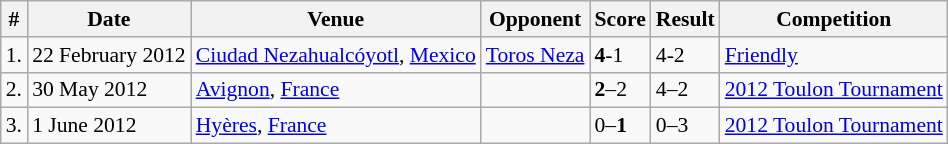<table class="wikitable" style="font-size:90%;">
<tr>
<th>#</th>
<th>Date</th>
<th>Venue</th>
<th>Opponent</th>
<th>Score</th>
<th>Result</th>
<th>Competition</th>
</tr>
<tr>
<td>1.</td>
<td>22 February 2012</td>
<td><a href='#'>Ciudad Nezahualcóyotl</a>, <a href='#'>Mexico</a></td>
<td> <a href='#'>Toros Neza</a></td>
<td><strong>4</strong>-1</td>
<td>4-2</td>
<td><a href='#'>Friendly</a></td>
</tr>
<tr>
<td>2.</td>
<td>30 May 2012</td>
<td><a href='#'>Avignon</a>, <a href='#'>France</a></td>
<td></td>
<td><strong>2</strong>–2</td>
<td>4–2</td>
<td><a href='#'>2012 Toulon Tournament</a></td>
</tr>
<tr>
<td>3.</td>
<td>1 June 2012</td>
<td><a href='#'>Hyères</a>, <a href='#'>France</a></td>
<td></td>
<td>0–<strong>1</strong></td>
<td>0–3</td>
<td><a href='#'>2012 Toulon Tournament</a></td>
</tr>
</table>
